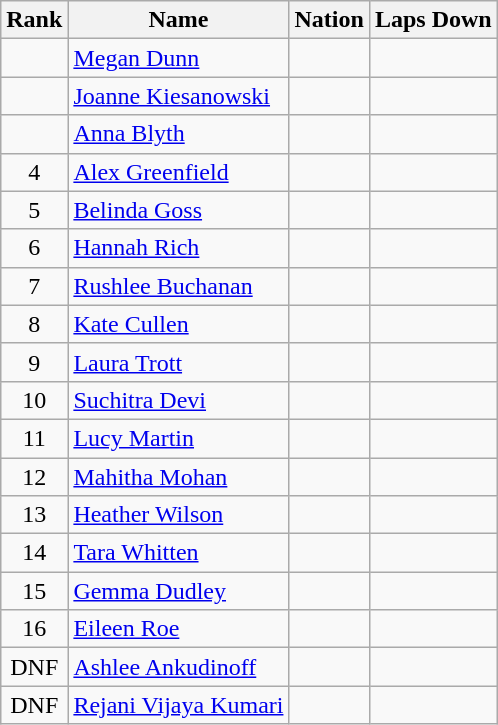<table class="wikitable sortable" style="text-align:center">
<tr>
<th>Rank</th>
<th>Name</th>
<th>Nation</th>
<th>Laps Down</th>
</tr>
<tr>
<td></td>
<td align=left><a href='#'>Megan Dunn</a></td>
<td align=left></td>
<td></td>
</tr>
<tr>
<td></td>
<td align=left><a href='#'>Joanne Kiesanowski</a></td>
<td align=left></td>
<td></td>
</tr>
<tr>
<td></td>
<td align=left><a href='#'>Anna Blyth</a></td>
<td align=left></td>
<td></td>
</tr>
<tr>
<td>4</td>
<td align=left><a href='#'>Alex Greenfield</a></td>
<td align=left></td>
<td></td>
</tr>
<tr>
<td>5</td>
<td align=left><a href='#'>Belinda Goss</a></td>
<td align=left></td>
<td></td>
</tr>
<tr>
<td>6</td>
<td align=left><a href='#'>Hannah Rich</a></td>
<td align=left></td>
<td></td>
</tr>
<tr>
<td>7</td>
<td align=left><a href='#'>Rushlee Buchanan</a></td>
<td align=left></td>
<td></td>
</tr>
<tr>
<td>8</td>
<td align=left><a href='#'>Kate Cullen</a></td>
<td align=left></td>
<td></td>
</tr>
<tr>
<td>9</td>
<td align=left><a href='#'>Laura Trott</a></td>
<td align=left></td>
<td></td>
</tr>
<tr>
<td>10</td>
<td align=left><a href='#'>Suchitra Devi</a></td>
<td align=left></td>
<td></td>
</tr>
<tr>
<td>11</td>
<td align=left><a href='#'>Lucy Martin</a></td>
<td align=left></td>
<td></td>
</tr>
<tr>
<td>12</td>
<td align=left><a href='#'>Mahitha Mohan</a></td>
<td align=left></td>
<td></td>
</tr>
<tr>
<td>13</td>
<td align=left><a href='#'>Heather Wilson</a></td>
<td align=left></td>
<td></td>
</tr>
<tr>
<td>14</td>
<td align=left><a href='#'>Tara Whitten</a></td>
<td align=left></td>
<td></td>
</tr>
<tr>
<td>15</td>
<td align=left><a href='#'>Gemma Dudley</a></td>
<td align=left></td>
<td></td>
</tr>
<tr>
<td>16</td>
<td align=left><a href='#'>Eileen Roe</a></td>
<td align=left></td>
<td></td>
</tr>
<tr>
<td>DNF</td>
<td align=left><a href='#'>Ashlee Ankudinoff</a></td>
<td align=left></td>
<td></td>
</tr>
<tr>
<td>DNF</td>
<td align=left><a href='#'>Rejani Vijaya Kumari</a></td>
<td align=left></td>
<td></td>
</tr>
</table>
